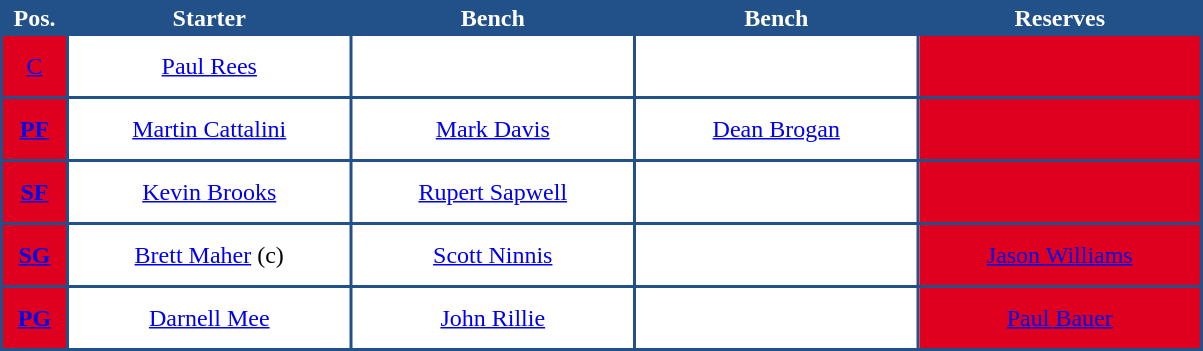<table style="text-align: center; background:#225189; color:white">
<tr>
<th width="40">Pos.</th>
<th style="width:185px;">Starter</th>
<th style="width:185px;">Bench</th>
<th style="width:185px;">Bench</th>
<th style="width:185px;">Reserves</th>
</tr>
<tr style="height:40px; background:white; color:black">
<td style="background:#DF001F"><a href='#'>C</a></td>
<td><a href='#'>Paul Rees</a></td>
<td></td>
<td></td>
<td style="background:#DF001F"></td>
</tr>
<tr style="height:40px; background:white; color:black">
<th style="background:#DF001F"><a href='#'>PF</a></th>
<td><a href='#'>Martin Cattalini</a></td>
<td><a href='#'>Mark Davis</a></td>
<td><a href='#'>Dean Brogan</a></td>
<td style="background:#DF001F"></td>
</tr>
<tr style="height:40px; background:white; color:black">
<th style="background:#DF001F"><a href='#'>SF</a></th>
<td><a href='#'>Kevin Brooks</a></td>
<td><a href='#'>Rupert Sapwell</a></td>
<td></td>
<td style="background:#DF001F"></td>
</tr>
<tr style="height:40px; background:white; color:black">
<th style="background:#DF001F"><a href='#'>SG</a></th>
<td><a href='#'>Brett Maher</a> (c)</td>
<td><a href='#'>Scott Ninnis</a></td>
<td></td>
<td style="background:#DF001F"><a href='#'><span>Jason Williams</span></a></td>
</tr>
<tr style="height:40px; background:white; color:black">
<th style="background:#DF001F"><a href='#'>PG</a></th>
<td><a href='#'>Darnell Mee</a></td>
<td><a href='#'>John Rillie</a></td>
<td></td>
<td style="background:#DF001F"><a href='#'><span>Paul Bauer</span></a></td>
</tr>
</table>
